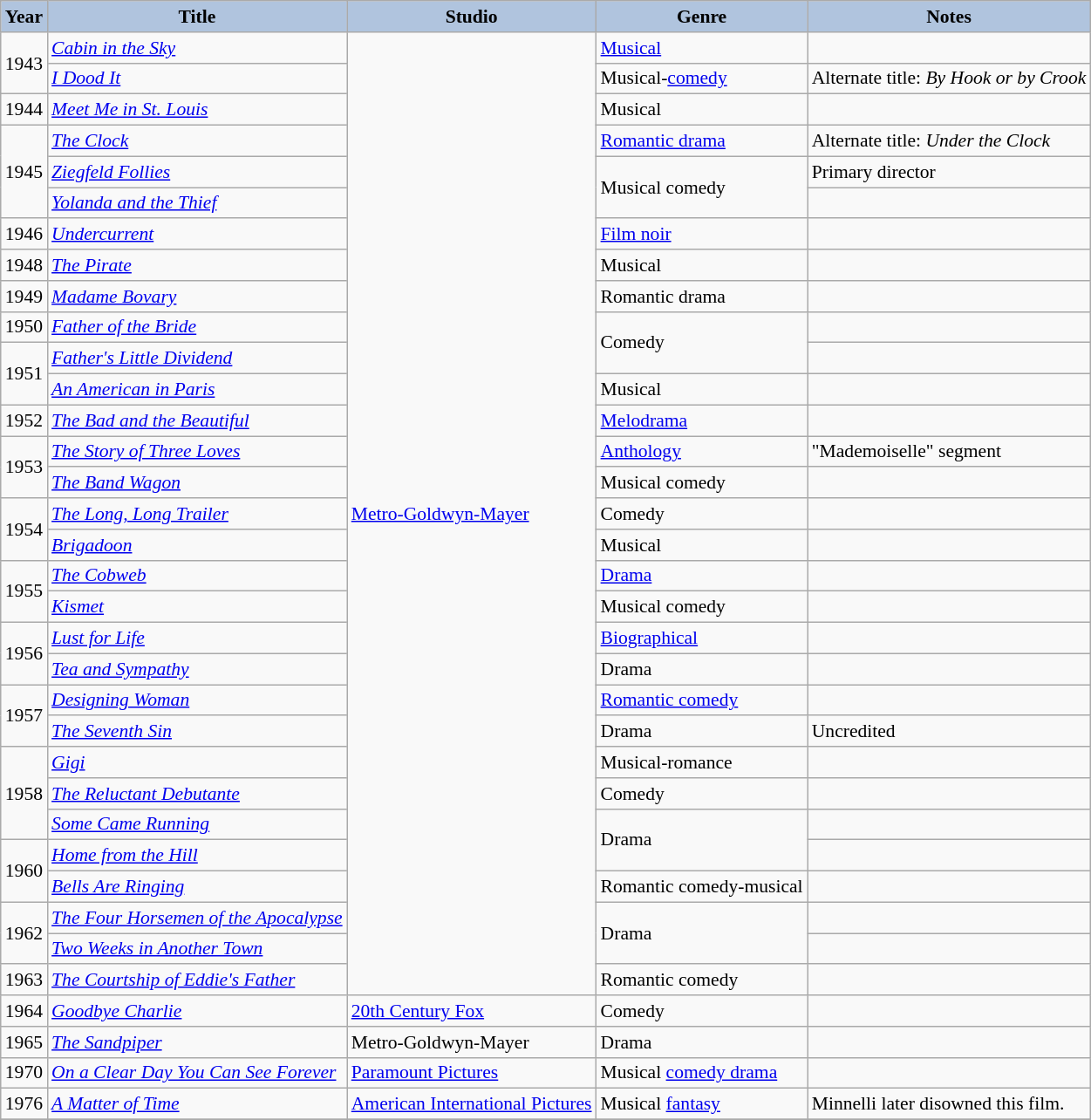<table class="wikitable sortable mw-collapsible" style="font-size:90%;">
<tr>
<th style="background:#B0C4DE;">Year</th>
<th style="background:#B0C4DE;">Title</th>
<th style="background:#B0C4DE;">Studio</th>
<th style="background:#B0C4DE;">Genre</th>
<th style="background:#B0C4DE;">Notes</th>
</tr>
<tr>
<td rowspan="2">1943</td>
<td><em><a href='#'>Cabin in the Sky</a></em></td>
<td rowspan="31"><a href='#'>Metro-Goldwyn-Mayer</a></td>
<td><a href='#'>Musical</a></td>
<td></td>
</tr>
<tr>
<td><em><a href='#'>I Dood It</a></em></td>
<td>Musical-<a href='#'>comedy</a></td>
<td>Alternate title: <em>By Hook or by Crook</em></td>
</tr>
<tr>
<td>1944</td>
<td><em><a href='#'>Meet Me in St. Louis</a></em></td>
<td>Musical</td>
<td></td>
</tr>
<tr>
<td rowspan="3">1945</td>
<td><em><a href='#'>The Clock</a></em></td>
<td><a href='#'>Romantic drama</a></td>
<td>Alternate title: <em>Under the Clock</em></td>
</tr>
<tr>
<td><em><a href='#'>Ziegfeld Follies</a></em></td>
<td rowspan="2">Musical comedy</td>
<td>Primary director</td>
</tr>
<tr>
<td><em><a href='#'>Yolanda and the Thief</a></em></td>
<td></td>
</tr>
<tr>
<td>1946</td>
<td><em><a href='#'>Undercurrent</a></em></td>
<td><a href='#'>Film noir</a></td>
<td></td>
</tr>
<tr>
<td>1948</td>
<td><em><a href='#'>The Pirate</a></em></td>
<td>Musical</td>
<td></td>
</tr>
<tr>
<td>1949</td>
<td><em><a href='#'>Madame Bovary</a></em></td>
<td>Romantic drama</td>
<td></td>
</tr>
<tr>
<td>1950</td>
<td><em><a href='#'>Father of the Bride</a></em></td>
<td rowspan="2">Comedy</td>
<td></td>
</tr>
<tr>
<td rowspan="2">1951</td>
<td><em><a href='#'>Father's Little Dividend</a></em></td>
<td></td>
</tr>
<tr>
<td><em><a href='#'>An American in Paris</a></em></td>
<td>Musical</td>
<td></td>
</tr>
<tr>
<td>1952</td>
<td><em><a href='#'>The Bad and the Beautiful</a></em></td>
<td><a href='#'>Melodrama</a></td>
<td></td>
</tr>
<tr>
<td rowspan="2">1953</td>
<td><em><a href='#'>The Story of Three Loves</a></em></td>
<td><a href='#'>Anthology</a></td>
<td>"Mademoiselle" segment</td>
</tr>
<tr>
<td><em><a href='#'>The Band Wagon</a></em></td>
<td>Musical comedy</td>
<td></td>
</tr>
<tr>
<td rowspan="2">1954</td>
<td><em><a href='#'>The Long, Long Trailer</a></em></td>
<td>Comedy</td>
<td></td>
</tr>
<tr>
<td><em><a href='#'>Brigadoon</a></em></td>
<td>Musical</td>
<td></td>
</tr>
<tr>
<td rowspan="2">1955</td>
<td><em><a href='#'>The Cobweb</a></em></td>
<td><a href='#'>Drama</a></td>
<td></td>
</tr>
<tr>
<td><em><a href='#'>Kismet</a></em></td>
<td>Musical comedy</td>
<td></td>
</tr>
<tr>
<td rowspan="2">1956</td>
<td><em><a href='#'>Lust for Life</a></em></td>
<td><a href='#'>Biographical</a></td>
<td></td>
</tr>
<tr>
<td><em><a href='#'>Tea and Sympathy</a></em></td>
<td>Drama</td>
<td></td>
</tr>
<tr>
<td rowspan="2">1957</td>
<td><em><a href='#'>Designing Woman</a></em></td>
<td><a href='#'>Romantic comedy</a></td>
<td></td>
</tr>
<tr>
<td><em><a href='#'>The Seventh Sin</a></em></td>
<td>Drama</td>
<td>Uncredited</td>
</tr>
<tr>
<td rowspan="3">1958</td>
<td><em><a href='#'>Gigi</a></em></td>
<td>Musical-romance</td>
<td></td>
</tr>
<tr>
<td><em><a href='#'>The Reluctant Debutante</a></em></td>
<td>Comedy</td>
<td></td>
</tr>
<tr>
<td><em><a href='#'>Some Came Running</a></em></td>
<td rowspan="2">Drama</td>
<td></td>
</tr>
<tr>
<td rowspan="2">1960</td>
<td><em><a href='#'>Home from the Hill</a></em></td>
<td></td>
</tr>
<tr>
<td><em><a href='#'>Bells Are Ringing</a></em></td>
<td>Romantic comedy-musical</td>
<td></td>
</tr>
<tr>
<td rowspan="2">1962</td>
<td><em><a href='#'>The Four Horsemen of the Apocalypse</a></em></td>
<td rowspan="2">Drama</td>
<td></td>
</tr>
<tr>
<td><em><a href='#'>Two Weeks in Another Town</a></em></td>
<td></td>
</tr>
<tr>
<td>1963</td>
<td><em><a href='#'>The Courtship of Eddie's Father</a></em></td>
<td>Romantic comedy</td>
<td></td>
</tr>
<tr>
<td>1964</td>
<td><em><a href='#'>Goodbye Charlie</a></em></td>
<td><a href='#'>20th Century Fox</a></td>
<td>Comedy</td>
<td></td>
</tr>
<tr>
<td>1965</td>
<td><em><a href='#'>The Sandpiper</a></em></td>
<td>Metro-Goldwyn-Mayer</td>
<td>Drama</td>
<td></td>
</tr>
<tr>
<td>1970</td>
<td><em><a href='#'>On a Clear Day You Can See Forever</a></em></td>
<td><a href='#'>Paramount Pictures</a></td>
<td>Musical <a href='#'>comedy drama</a></td>
<td></td>
</tr>
<tr>
<td>1976</td>
<td><em><a href='#'>A Matter of Time</a></em></td>
<td><a href='#'>American International Pictures</a></td>
<td>Musical <a href='#'>fantasy</a></td>
<td>Minnelli later disowned this film.</td>
</tr>
<tr>
</tr>
</table>
